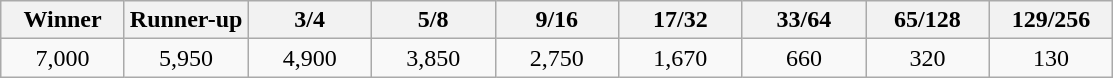<table class="wikitable" style="text-align:center">
<tr>
<th width="75">Winner</th>
<th width="75">Runner-up</th>
<th width="75">3/4</th>
<th width="75">5/8</th>
<th width="75">9/16</th>
<th width="75">17/32</th>
<th width="75">33/64</th>
<th width="75">65/128</th>
<th width="75">129/256</th>
</tr>
<tr>
<td>7,000</td>
<td>5,950</td>
<td>4,900</td>
<td>3,850</td>
<td>2,750</td>
<td>1,670</td>
<td>660</td>
<td>320</td>
<td>130</td>
</tr>
</table>
